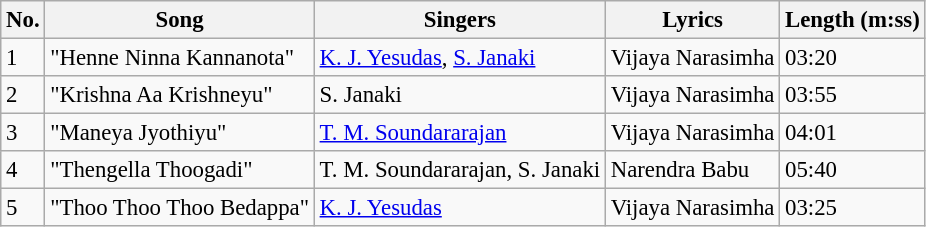<table class="wikitable" style="font-size:95%;">
<tr>
<th>No.</th>
<th>Song</th>
<th>Singers</th>
<th>Lyrics</th>
<th>Length (m:ss)</th>
</tr>
<tr>
<td>1</td>
<td>"Henne Ninna Kannanota"</td>
<td><a href='#'>K. J. Yesudas</a>, <a href='#'>S. Janaki</a></td>
<td>Vijaya Narasimha</td>
<td>03:20</td>
</tr>
<tr>
<td>2</td>
<td>"Krishna Aa Krishneyu"</td>
<td>S. Janaki</td>
<td>Vijaya Narasimha</td>
<td>03:55</td>
</tr>
<tr>
<td>3</td>
<td>"Maneya Jyothiyu"</td>
<td><a href='#'>T. M. Soundararajan</a></td>
<td>Vijaya Narasimha</td>
<td>04:01</td>
</tr>
<tr>
<td>4</td>
<td>"Thengella Thoogadi"</td>
<td>T. M. Soundararajan, S. Janaki</td>
<td>Narendra Babu</td>
<td>05:40</td>
</tr>
<tr>
<td>5</td>
<td>"Thoo Thoo Thoo Bedappa"</td>
<td><a href='#'>K. J. Yesudas</a></td>
<td>Vijaya Narasimha</td>
<td>03:25</td>
</tr>
</table>
